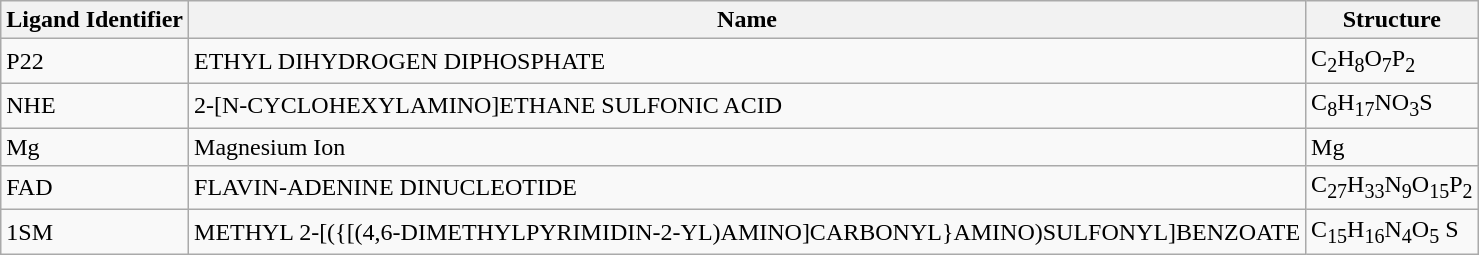<table class="wikitable" border="1">
<tr>
<th>Ligand Identifier</th>
<th>Name</th>
<th>Structure</th>
</tr>
<tr>
<td>P22</td>
<td>ETHYL DIHYDROGEN DIPHOSPHATE</td>
<td>C<sub>2</sub>H<sub>8</sub>O<sub>7</sub>P<sub>2</sub></td>
</tr>
<tr>
<td>NHE</td>
<td>2-[N-CYCLOHEXYLAMINO]ETHANE SULFONIC ACID</td>
<td>C<sub>8</sub>H<sub>17</sub>NO<sub>3</sub>S</td>
</tr>
<tr>
<td>Mg</td>
<td>Magnesium Ion</td>
<td>Mg</td>
</tr>
<tr>
<td>FAD</td>
<td>FLAVIN-ADENINE DINUCLEOTIDE</td>
<td>C<sub>27</sub>H<sub>33</sub>N<sub>9</sub>O<sub>15</sub>P<sub>2</sub></td>
</tr>
<tr>
<td>1SM</td>
<td>METHYL 2-[({[(4,6-DIMETHYLPYRIMIDIN-2-YL)AMINO]CARBONYL}AMINO)SULFONYL]BENZOATE</td>
<td>C<sub>15</sub>H<sub>16</sub>N<sub>4</sub>O<sub>5</sub> S</td>
</tr>
</table>
